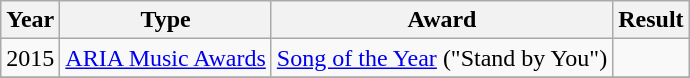<table class="wikitable">
<tr>
<th>Year</th>
<th>Type</th>
<th>Award</th>
<th>Result</th>
</tr>
<tr>
<td>2015</td>
<td><a href='#'>ARIA Music Awards</a></td>
<td><a href='#'>Song of the Year</a> ("Stand by You")</td>
<td></td>
</tr>
<tr>
</tr>
</table>
